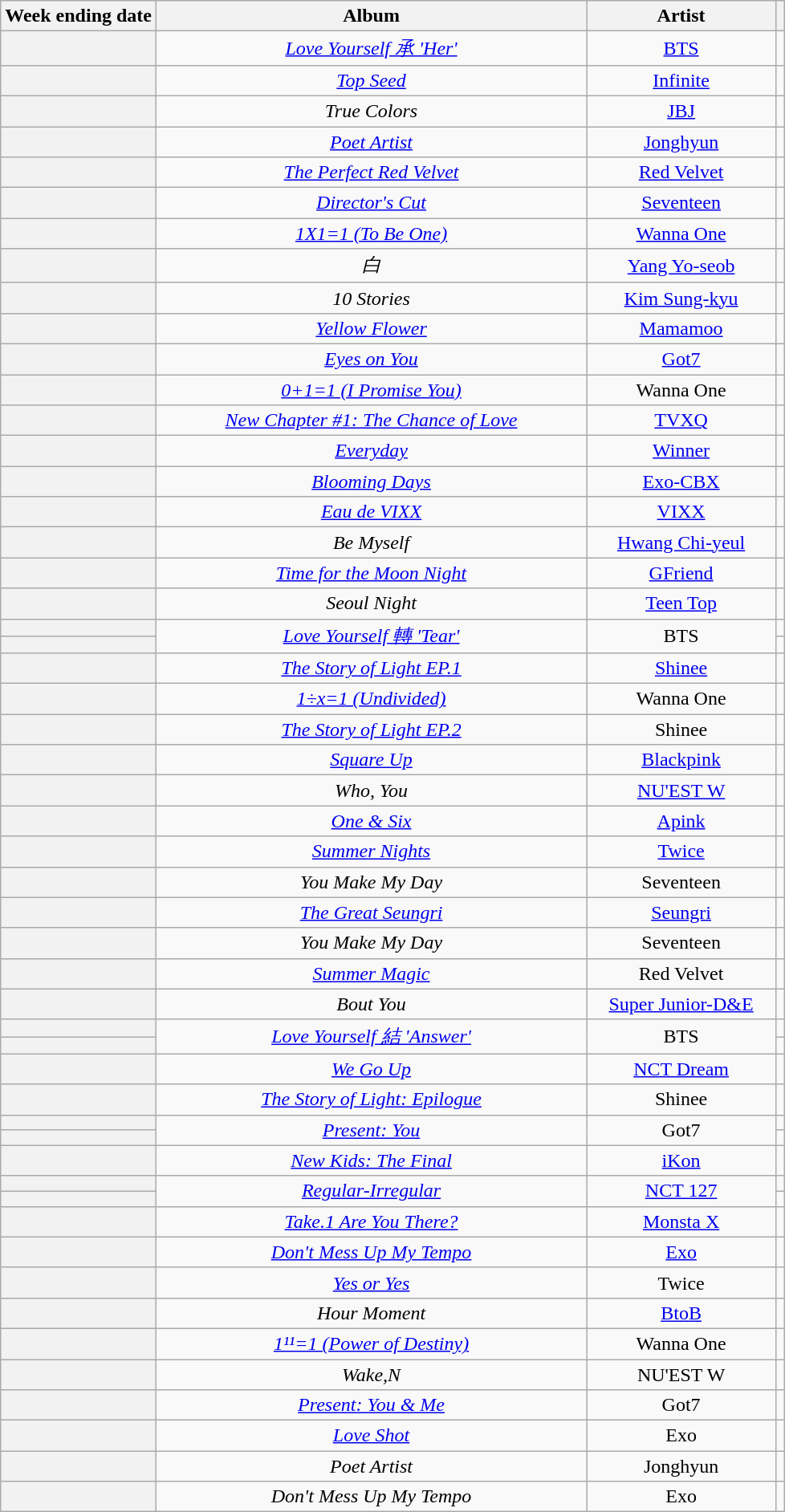<table class="wikitable sortable plainrowheaders" style="text-align:center">
<tr>
<th scope="col">Week ending date</th>
<th scope="col" width="350">Album</th>
<th scope="col" width="150">Artist</th>
<th scope="col" class="unsortable"></th>
</tr>
<tr>
<th scope="row"></th>
<td><em><a href='#'>Love Yourself 承 'Her'</a></em></td>
<td><a href='#'>BTS</a></td>
<td></td>
</tr>
<tr>
<th scope="row"></th>
<td><em><a href='#'>Top Seed</a></em></td>
<td><a href='#'>Infinite</a></td>
<td></td>
</tr>
<tr>
<th scope="row"></th>
<td><em>True Colors</em></td>
<td><a href='#'>JBJ</a></td>
<td></td>
</tr>
<tr>
<th scope="row"></th>
<td><em><a href='#'>Poet  Artist</a></em></td>
<td><a href='#'>Jonghyun</a></td>
<td></td>
</tr>
<tr>
<th scope="row"></th>
<td><em><a href='#'>The Perfect Red Velvet</a></em></td>
<td><a href='#'>Red Velvet</a></td>
<td></td>
</tr>
<tr>
<th scope="row"></th>
<td><em><a href='#'>Director's Cut</a></em></td>
<td><a href='#'>Seventeen</a></td>
<td></td>
</tr>
<tr>
<th scope="row"></th>
<td><em><a href='#'>1X1=1 (To Be One)</a></em></td>
<td><a href='#'>Wanna One</a></td>
<td></td>
</tr>
<tr>
<th scope="row"></th>
<td><em>白</em></td>
<td><a href='#'>Yang Yo-seob</a></td>
<td></td>
</tr>
<tr>
<th scope="row"></th>
<td><em>10 Stories</em></td>
<td><a href='#'>Kim Sung-kyu</a></td>
<td></td>
</tr>
<tr>
<th scope="row"></th>
<td><em><a href='#'>Yellow Flower</a></em></td>
<td><a href='#'>Mamamoo</a></td>
<td></td>
</tr>
<tr>
<th scope="row"></th>
<td><em><a href='#'>Eyes on You</a></em></td>
<td><a href='#'>Got7</a></td>
<td></td>
</tr>
<tr>
<th scope="row"></th>
<td><em><a href='#'>0+1=1 (I Promise You)</a></em></td>
<td>Wanna One</td>
<td></td>
</tr>
<tr>
<th scope="row"></th>
<td><em><a href='#'>New Chapter #1: The Chance of Love</a></em></td>
<td><a href='#'>TVXQ</a></td>
<td></td>
</tr>
<tr>
<th scope="row"></th>
<td><em><a href='#'>Everyday</a></em></td>
<td><a href='#'>Winner</a></td>
<td></td>
</tr>
<tr>
<th scope="row"></th>
<td><em><a href='#'>Blooming Days</a></em></td>
<td><a href='#'>Exo-CBX</a></td>
<td></td>
</tr>
<tr>
<th scope="row"></th>
<td><em><a href='#'>Eau de VIXX</a></em></td>
<td><a href='#'>VIXX</a></td>
<td></td>
</tr>
<tr>
<th scope="row"></th>
<td><em>Be Myself</em></td>
<td><a href='#'>Hwang Chi-yeul</a></td>
<td></td>
</tr>
<tr>
<th scope="row"></th>
<td><em><a href='#'>Time for the Moon Night</a></em></td>
<td><a href='#'>GFriend</a></td>
<td></td>
</tr>
<tr>
<th scope="row"></th>
<td><em>Seoul Night</em></td>
<td><a href='#'>Teen Top</a></td>
<td></td>
</tr>
<tr>
<th scope="row"></th>
<td rowspan="2"><em><a href='#'>Love Yourself 轉 'Tear'</a></em></td>
<td rowspan="2">BTS</td>
<td></td>
</tr>
<tr>
<th scope="row"></th>
<td></td>
</tr>
<tr>
<th scope="row"></th>
<td><em><a href='#'>The Story of Light EP.1</a></em></td>
<td><a href='#'>Shinee</a></td>
<td></td>
</tr>
<tr>
<th scope="row"></th>
<td><em><a href='#'>1÷x=1 (Undivided)</a></em></td>
<td>Wanna One</td>
<td></td>
</tr>
<tr>
<th scope="row"></th>
<td><em><a href='#'>The Story of Light EP.2</a></em></td>
<td>Shinee</td>
<td></td>
</tr>
<tr>
<th scope="row"></th>
<td><em><a href='#'>Square Up</a></em></td>
<td><a href='#'>Blackpink</a></td>
<td></td>
</tr>
<tr>
<th scope="row"></th>
<td><em>Who, You</em></td>
<td><a href='#'>NU'EST W</a></td>
<td></td>
</tr>
<tr>
<th scope="row"></th>
<td><em><a href='#'>One & Six</a></em></td>
<td><a href='#'>Apink</a></td>
<td></td>
</tr>
<tr>
<th scope="row"></th>
<td><em><a href='#'>Summer Nights</a></em></td>
<td><a href='#'>Twice</a></td>
<td></td>
</tr>
<tr>
<th scope="row"></th>
<td><em>You Make My Day</em></td>
<td>Seventeen</td>
<td></td>
</tr>
<tr>
<th scope="row"></th>
<td><em><a href='#'>The Great Seungri</a></em></td>
<td><a href='#'>Seungri</a></td>
<td></td>
</tr>
<tr>
<th scope="row"></th>
<td><em>You Make My Day</em></td>
<td>Seventeen</td>
<td></td>
</tr>
<tr>
<th scope="row"></th>
<td><em><a href='#'>Summer Magic</a></em></td>
<td>Red Velvet</td>
<td></td>
</tr>
<tr>
<th scope="row"></th>
<td><em>Bout You</em></td>
<td><a href='#'>Super Junior-D&E</a></td>
<td></td>
</tr>
<tr>
<th scope="row"></th>
<td rowspan="2"><em><a href='#'>Love Yourself 結 'Answer'</a></em></td>
<td rowspan="2">BTS</td>
<td></td>
</tr>
<tr>
<th scope="row"></th>
<td></td>
</tr>
<tr>
<th scope="row"></th>
<td><em><a href='#'>We Go Up</a></em></td>
<td><a href='#'>NCT Dream</a></td>
<td></td>
</tr>
<tr>
<th scope="row"></th>
<td><em><a href='#'>The Story of Light: Epilogue</a></em></td>
<td>Shinee</td>
<td></td>
</tr>
<tr>
<th scope="row"></th>
<td rowspan="2"><em><a href='#'>Present: You</a></em></td>
<td rowspan="2">Got7</td>
<td></td>
</tr>
<tr>
<th scope="row"></th>
<td></td>
</tr>
<tr>
<th scope="row"></th>
<td><em><a href='#'>New Kids: The Final</a></em></td>
<td><a href='#'>iKon</a></td>
<td></td>
</tr>
<tr>
<th scope="row"></th>
<td rowspan="2"><em><a href='#'>Regular-Irregular</a></em></td>
<td rowspan="2"><a href='#'>NCT 127</a></td>
<td></td>
</tr>
<tr>
<th scope="row"></th>
<td></td>
</tr>
<tr>
<th scope="row"></th>
<td><em><a href='#'>Take.1 Are You There?</a></em></td>
<td><a href='#'>Monsta X</a></td>
<td></td>
</tr>
<tr>
<th scope="row"></th>
<td><em><a href='#'>Don't Mess Up My Tempo</a></em></td>
<td><a href='#'>Exo</a></td>
<td></td>
</tr>
<tr>
<th scope="row"></th>
<td><em><a href='#'>Yes or Yes</a></em></td>
<td>Twice</td>
<td></td>
</tr>
<tr>
<th scope="row"></th>
<td><em>Hour Moment</em></td>
<td><a href='#'>BtoB</a></td>
<td></td>
</tr>
<tr>
<th scope="row"></th>
<td><em><a href='#'>1¹¹=1 (Power of Destiny)</a></em></td>
<td>Wanna One</td>
<td></td>
</tr>
<tr>
<th scope="row"></th>
<td><em>Wake,N</em></td>
<td>NU'EST W</td>
<td></td>
</tr>
<tr>
<th scope="row"></th>
<td><em><a href='#'>Present: You & Me</a></em></td>
<td>Got7</td>
<td></td>
</tr>
<tr>
<th scope="row"></th>
<td><em><a href='#'>Love Shot</a></em></td>
<td>Exo</td>
<td></td>
</tr>
<tr>
<th scope="row"></th>
<td><em>Poet  Artist</em></td>
<td>Jonghyun</td>
<td></td>
</tr>
<tr>
<th scope="row"></th>
<td><em>Don't Mess Up My Tempo</em></td>
<td>Exo</td>
<td></td>
</tr>
</table>
